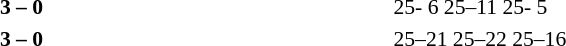<table>
<tr>
<th width=200></th>
<th width=80></th>
<th width=200></th>
<th width=220></th>
</tr>
<tr style=font-size:90%>
<td align=right><strong></strong></td>
<td align=center><strong>3 – 0</strong></td>
<td></td>
<td>25- 6 25–11 25- 5</td>
</tr>
<tr style=font-size:90%>
<td align=right><strong></strong></td>
<td align=center><strong>3 – 0</strong></td>
<td></td>
<td>25–21 25–22 25–16</td>
</tr>
</table>
